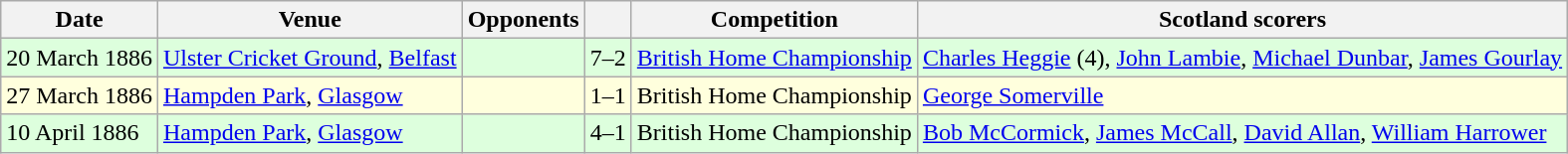<table class="wikitable">
<tr>
<th>Date</th>
<th>Venue</th>
<th>Opponents</th>
<th></th>
<th>Competition</th>
<th>Scotland scorers</th>
</tr>
<tr bgcolor=#ddffdd>
<td>20 March 1886</td>
<td><a href='#'>Ulster Cricket Ground</a>, <a href='#'>Belfast</a></td>
<td></td>
<td align=center>7–2</td>
<td><a href='#'>British Home Championship</a></td>
<td><a href='#'>Charles Heggie</a> (4), <a href='#'>John Lambie</a>, <a href='#'>Michael Dunbar</a>, <a href='#'>James Gourlay</a></td>
</tr>
<tr bgcolor=#ffffdd>
<td>27 March 1886</td>
<td><a href='#'>Hampden Park</a>, <a href='#'>Glasgow</a></td>
<td></td>
<td align=center>1–1</td>
<td>British Home Championship</td>
<td><a href='#'>George Somerville</a></td>
</tr>
<tr bgcolor=#ddffdd>
<td>10 April 1886</td>
<td><a href='#'>Hampden Park</a>, <a href='#'>Glasgow</a></td>
<td></td>
<td align=center>4–1</td>
<td>British Home Championship</td>
<td><a href='#'>Bob McCormick</a>, <a href='#'>James McCall</a>, <a href='#'>David Allan</a>, <a href='#'>William Harrower</a></td>
</tr>
</table>
